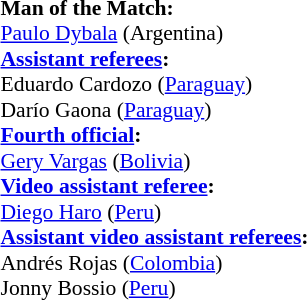<table width=50% style="font-size: 90%">
<tr>
<td><br><strong>Man of the Match:</strong>
<br><a href='#'>Paulo Dybala</a> (Argentina)<br><strong><a href='#'>Assistant referees</a>:</strong>
<br>Eduardo Cardozo (<a href='#'>Paraguay</a>)
<br>Darío Gaona (<a href='#'>Paraguay</a>)
<br><strong><a href='#'>Fourth official</a>:</strong>
<br><a href='#'>Gery Vargas</a> (<a href='#'>Bolivia</a>)
<br><strong><a href='#'>Video assistant referee</a>:</strong>
<br><a href='#'>Diego Haro</a> (<a href='#'>Peru</a>)<br><strong><a href='#'>Assistant video assistant referees</a>:</strong>
<br>Andrés Rojas (<a href='#'>Colombia</a>)
<br>Jonny Bossio (<a href='#'>Peru</a>)</td>
</tr>
</table>
